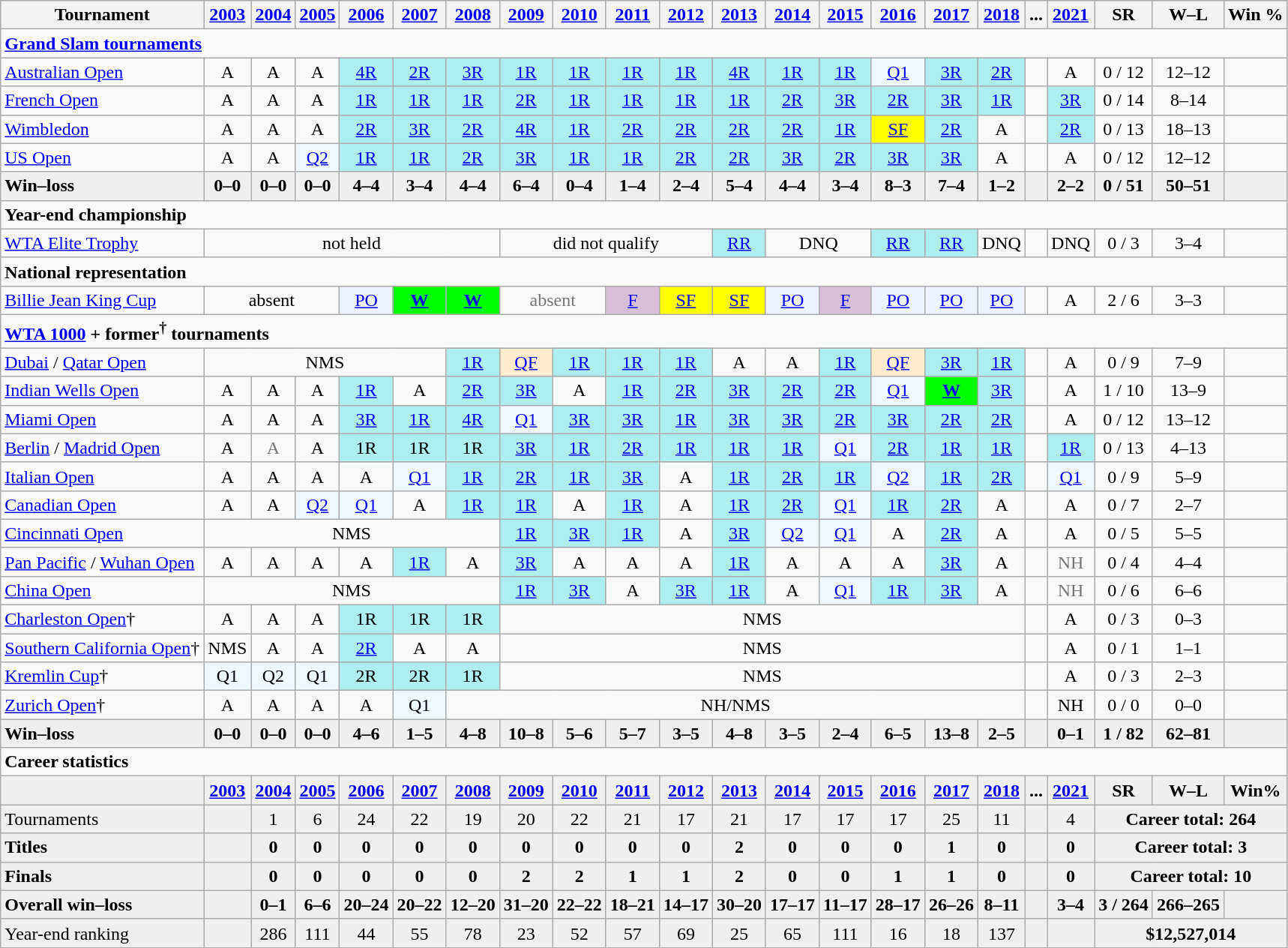<table class="wikitable nowrap" style=text-align:center;>
<tr>
<th>Tournament</th>
<th><a href='#'>2003</a></th>
<th><a href='#'>2004</a></th>
<th><a href='#'>2005</a></th>
<th><a href='#'>2006</a></th>
<th><a href='#'>2007</a></th>
<th><a href='#'>2008</a></th>
<th><a href='#'>2009</a></th>
<th><a href='#'>2010</a></th>
<th><a href='#'>2011</a></th>
<th><a href='#'>2012</a></th>
<th><a href='#'>2013</a></th>
<th><a href='#'>2014</a></th>
<th><a href='#'>2015</a></th>
<th><a href='#'>2016</a></th>
<th><a href='#'>2017</a></th>
<th><a href='#'>2018</a></th>
<th>...</th>
<th><a href='#'>2021</a></th>
<th>SR</th>
<th>W–L</th>
<th>Win %</th>
</tr>
<tr>
<td colspan="22" align="left"><strong><a href='#'>Grand Slam tournaments</a></strong></td>
</tr>
<tr>
<td align=left><a href='#'>Australian Open</a></td>
<td>A</td>
<td>A</td>
<td>A</td>
<td bgcolor=afeeee><a href='#'>4R</a></td>
<td bgcolor=afeeee><a href='#'>2R</a></td>
<td bgcolor=afeeee><a href='#'>3R</a></td>
<td bgcolor=afeeee><a href='#'>1R</a></td>
<td bgcolor=afeeee><a href='#'>1R</a></td>
<td bgcolor=afeeee><a href='#'>1R</a></td>
<td bgcolor=afeeee><a href='#'>1R</a></td>
<td bgcolor=afeeee><a href='#'>4R</a></td>
<td bgcolor=afeeee><a href='#'>1R</a></td>
<td bgcolor=afeeee><a href='#'>1R</a></td>
<td bgcolor=f0f8ff><a href='#'>Q1</a></td>
<td bgcolor=afeeee><a href='#'>3R</a></td>
<td bgcolor=afeeee><a href='#'>2R</a></td>
<td></td>
<td>A</td>
<td>0 / 12</td>
<td>12–12</td>
<td></td>
</tr>
<tr>
<td align=left><a href='#'>French Open</a></td>
<td>A</td>
<td>A</td>
<td>A</td>
<td bgcolor=afeeee><a href='#'>1R</a></td>
<td bgcolor=afeeee><a href='#'>1R</a></td>
<td bgcolor=afeeee><a href='#'>1R</a></td>
<td bgcolor=afeeee><a href='#'>2R</a></td>
<td bgcolor=afeeee><a href='#'>1R</a></td>
<td bgcolor=afeeee><a href='#'>1R</a></td>
<td bgcolor=afeeee><a href='#'>1R</a></td>
<td bgcolor=afeeee><a href='#'>1R</a></td>
<td bgcolor=afeeee><a href='#'>2R</a></td>
<td bgcolor=afeeee><a href='#'>3R</a></td>
<td bgcolor=afeeee><a href='#'>2R</a></td>
<td bgcolor=afeeee><a href='#'>3R</a></td>
<td bgcolor=afeeee><a href='#'>1R</a></td>
<td></td>
<td bgcolor=afeeee><a href='#'>3R</a></td>
<td>0 / 14</td>
<td>8–14</td>
<td></td>
</tr>
<tr>
<td align=left><a href='#'>Wimbledon</a></td>
<td>A</td>
<td>A</td>
<td>A</td>
<td bgcolor=afeeee><a href='#'>2R</a></td>
<td bgcolor=afeeee><a href='#'>3R</a></td>
<td bgcolor=afeeee><a href='#'>2R</a></td>
<td bgcolor=afeeee><a href='#'>4R</a></td>
<td bgcolor=afeeee><a href='#'>1R</a></td>
<td bgcolor=afeeee><a href='#'>2R</a></td>
<td bgcolor=afeeee><a href='#'>2R</a></td>
<td bgcolor=afeeee><a href='#'>2R</a></td>
<td bgcolor=afeeee><a href='#'>2R</a></td>
<td bgcolor=afeeee><a href='#'>1R</a></td>
<td bgcolor=yellow><a href='#'>SF</a></td>
<td bgcolor=afeeee><a href='#'>2R</a></td>
<td>A</td>
<td></td>
<td bgcolor=afeeee><a href='#'>2R</a></td>
<td>0 / 13</td>
<td>18–13</td>
<td></td>
</tr>
<tr>
<td align=left><a href='#'>US Open</a></td>
<td>A</td>
<td>A</td>
<td bgcolor=f0f8ff><a href='#'>Q2</a></td>
<td bgcolor=afeeee><a href='#'>1R</a></td>
<td bgcolor=afeeee><a href='#'>1R</a></td>
<td bgcolor=afeeee><a href='#'>2R</a></td>
<td bgcolor=afeeee><a href='#'>3R</a></td>
<td bgcolor=afeeee><a href='#'>1R</a></td>
<td bgcolor=afeeee><a href='#'>1R</a></td>
<td bgcolor=afeeee><a href='#'>2R</a></td>
<td bgcolor=afeeee><a href='#'>2R</a></td>
<td bgcolor=afeeee><a href='#'>3R</a></td>
<td bgcolor=afeeee><a href='#'>2R</a></td>
<td bgcolor=afeeee><a href='#'>3R</a></td>
<td bgcolor=afeeee><a href='#'>3R</a></td>
<td>A</td>
<td></td>
<td>A</td>
<td>0 / 12</td>
<td>12–12</td>
<td></td>
</tr>
<tr style=background:#efefef;font-weight:bold>
<td style=text-align:left>Win–loss</td>
<td>0–0</td>
<td>0–0</td>
<td>0–0</td>
<td>4–4</td>
<td>3–4</td>
<td>4–4</td>
<td>6–4</td>
<td>0–4</td>
<td>1–4</td>
<td>2–4</td>
<td>5–4</td>
<td>4–4</td>
<td>3–4</td>
<td>8–3</td>
<td>7–4</td>
<td>1–2</td>
<td></td>
<td>2–2</td>
<td>0 / 51</td>
<td>50–51</td>
<td></td>
</tr>
<tr>
<td colspan="22" style="text-align:left"><strong>Year-end championship</strong></td>
</tr>
<tr>
<td align=left><a href='#'>WTA Elite Trophy</a></td>
<td colspan="6">not held</td>
<td colspan=4>did not qualify</td>
<td bgcolor=afeeee><a href='#'>RR</a></td>
<td colspan=2>DNQ</td>
<td bgcolor=afeeee><a href='#'>RR</a></td>
<td bgcolor=afeeee><a href='#'>RR</a></td>
<td>DNQ</td>
<td></td>
<td>DNQ</td>
<td>0 / 3</td>
<td>3–4</td>
<td></td>
</tr>
<tr>
<td colspan="22" align="left"><strong>National representation</strong></td>
</tr>
<tr>
<td align=left><a href='#'>Billie Jean King Cup</a></td>
<td colspan="3">absent</td>
<td bgcolor=ecf2ff><a href='#'>PO</a></td>
<td bgcolor=lime><strong><a href='#'>W</a></strong></td>
<td bgcolor=lime><strong><a href='#'>W</a></strong></td>
<td style=color:#767676 colspan=2>absent</td>
<td bgcolor=thistle><a href='#'>F</a></td>
<td bgcolor=yellow><a href='#'>SF</a></td>
<td bgcolor=yellow><a href='#'>SF</a></td>
<td bgcolor=ecf2ff><a href='#'>PO</a></td>
<td bgcolor=thistle><a href='#'>F</a></td>
<td bgcolor=ecf2ff><a href='#'>PO</a></td>
<td bgcolor=ecf2ff><a href='#'>PO</a></td>
<td bgcolor=ecf2ff><a href='#'>PO</a></td>
<td></td>
<td>A</td>
<td>2 / 6</td>
<td>3–3</td>
<td></td>
</tr>
<tr>
<td colspan="22" style="text-align:left"><strong><a href='#'>WTA 1000</a> + former<sup>†</sup> tournaments</strong></td>
</tr>
<tr>
<td align=left><a href='#'>Dubai</a> / <a href='#'>Qatar Open</a></td>
<td colspan="5">NMS</td>
<td bgcolor=afeeee><a href='#'>1R</a></td>
<td bgcolor=ffebcd><a href='#'>QF</a></td>
<td bgcolor=afeeee><a href='#'>1R</a></td>
<td bgcolor=afeeee><a href='#'>1R</a></td>
<td bgcolor=afeeee><a href='#'>1R</a></td>
<td>A</td>
<td>A</td>
<td bgcolor=afeeee><a href='#'>1R</a></td>
<td bgcolor=ffebcd><a href='#'>QF</a></td>
<td bgcolor=afeeee><a href='#'>3R</a></td>
<td bgcolor=afeeee><a href='#'>1R</a></td>
<td></td>
<td>A</td>
<td>0 / 9</td>
<td>7–9</td>
<td></td>
</tr>
<tr>
<td align=left><a href='#'>Indian Wells Open</a></td>
<td>A</td>
<td>A</td>
<td>A</td>
<td bgcolor=afeeee><a href='#'>1R</a></td>
<td>A</td>
<td bgcolor=afeeee><a href='#'>2R</a></td>
<td bgcolor=afeeee><a href='#'>3R</a></td>
<td>A</td>
<td bgcolor=afeeee><a href='#'>1R</a></td>
<td bgcolor=afeeee><a href='#'>2R</a></td>
<td bgcolor=afeeee><a href='#'>3R</a></td>
<td bgcolor=afeeee><a href='#'>2R</a></td>
<td bgcolor=afeeee><a href='#'>2R</a></td>
<td bgcolor=f0f8ff><a href='#'>Q1</a></td>
<td bgcolor=lime><strong><a href='#'>W</a></strong></td>
<td bgcolor=afeeee><a href='#'>3R</a></td>
<td></td>
<td>A</td>
<td>1 / 10</td>
<td>13–9</td>
<td></td>
</tr>
<tr>
<td align=left><a href='#'>Miami Open</a></td>
<td>A</td>
<td>A</td>
<td>A</td>
<td bgcolor=afeeee><a href='#'>3R</a></td>
<td bgcolor=afeeee><a href='#'>1R</a></td>
<td bgcolor=afeeee><a href='#'>4R</a></td>
<td bgcolor=f0f8ff><a href='#'>Q1</a></td>
<td bgcolor=afeeee><a href='#'>3R</a></td>
<td bgcolor=afeeee><a href='#'>3R</a></td>
<td bgcolor=afeeee><a href='#'>1R</a></td>
<td bgcolor=afeeee><a href='#'>3R</a></td>
<td bgcolor=afeeee><a href='#'>3R</a></td>
<td bgcolor=afeeee><a href='#'>2R</a></td>
<td bgcolor=afeeee><a href='#'>3R</a></td>
<td bgcolor=afeeee><a href='#'>2R</a></td>
<td bgcolor=afeeee><a href='#'>2R</a></td>
<td></td>
<td>A</td>
<td>0 / 12</td>
<td>13–12</td>
<td></td>
</tr>
<tr>
<td align=left><a href='#'>Berlin</a> / <a href='#'>Madrid Open</a></td>
<td>A</td>
<td style="color:#767676">A</td>
<td>A</td>
<td bgcolor="afeeee">1R</td>
<td bgcolor="afeeee">1R</td>
<td bgcolor="afeeee">1R</td>
<td bgcolor="afeeee"><a href='#'>3R</a></td>
<td bgcolor=afeeee><a href='#'>1R</a></td>
<td bgcolor=afeeee><a href='#'>2R</a></td>
<td bgcolor=afeeee><a href='#'>1R</a></td>
<td bgcolor=afeeee><a href='#'>1R</a></td>
<td bgcolor=afeeee><a href='#'>1R</a></td>
<td bgcolor=f0f8ff><a href='#'>Q1</a></td>
<td bgcolor=afeeee><a href='#'>2R</a></td>
<td bgcolor=afeeee><a href='#'>1R</a></td>
<td bgcolor=afeeee><a href='#'>1R</a></td>
<td></td>
<td bgcolor=afeeee><a href='#'>1R</a></td>
<td>0 / 13</td>
<td>4–13</td>
<td></td>
</tr>
<tr>
<td align=left><a href='#'>Italian Open</a></td>
<td>A</td>
<td>A</td>
<td>A</td>
<td>A</td>
<td bgcolor=f0f8ff><a href='#'>Q1</a></td>
<td bgcolor=afeeee><a href='#'>1R</a></td>
<td bgcolor=afeeee><a href='#'>2R</a></td>
<td bgcolor=afeeee><a href='#'>1R</a></td>
<td bgcolor=afeeee><a href='#'>3R</a></td>
<td>A</td>
<td bgcolor=afeeee><a href='#'>1R</a></td>
<td bgcolor=afeeee><a href='#'>2R</a></td>
<td bgcolor=afeeee><a href='#'>1R</a></td>
<td bgcolor=f0f8ff><a href='#'>Q2</a></td>
<td bgcolor=afeeee><a href='#'>1R</a></td>
<td bgcolor=afeeee><a href='#'>2R</a></td>
<td></td>
<td bgcolor=f0f8ff><a href='#'>Q1</a></td>
<td>0 / 9</td>
<td>5–9</td>
<td></td>
</tr>
<tr>
<td align=left><a href='#'>Canadian Open</a></td>
<td>A</td>
<td>A</td>
<td bgcolor=f0f8ff><a href='#'>Q2</a></td>
<td bgcolor=f0f8ff><a href='#'>Q1</a></td>
<td>A</td>
<td bgcolor=afeeee><a href='#'>1R</a></td>
<td bgcolor=afeeee><a href='#'>1R</a></td>
<td>A</td>
<td bgcolor=afeeee><a href='#'>1R</a></td>
<td>A</td>
<td bgcolor=afeeee><a href='#'>1R</a></td>
<td bgcolor=afeeee><a href='#'>2R</a></td>
<td bgcolor=f0f8ff><a href='#'>Q1</a></td>
<td bgcolor=afeeee><a href='#'>1R</a></td>
<td bgcolor=afeeee><a href='#'>2R</a></td>
<td>A</td>
<td></td>
<td>A</td>
<td>0 / 7</td>
<td>2–7</td>
<td></td>
</tr>
<tr>
<td align=left><a href='#'>Cincinnati Open</a></td>
<td colspan="6">NMS</td>
<td bgcolor=afeeee><a href='#'>1R</a></td>
<td bgcolor=afeeee><a href='#'>3R</a></td>
<td bgcolor=afeeee><a href='#'>1R</a></td>
<td>A</td>
<td bgcolor=afeeee><a href='#'>3R</a></td>
<td bgcolor=f0f8ff><a href='#'>Q2</a></td>
<td bgcolor=f0f8ff><a href='#'>Q1</a></td>
<td>A</td>
<td bgcolor=afeeee><a href='#'>2R</a></td>
<td>A</td>
<td></td>
<td>A</td>
<td>0 / 5</td>
<td>5–5</td>
<td></td>
</tr>
<tr>
<td align=left><a href='#'>Pan Pacific</a> / <a href='#'>Wuhan Open</a></td>
<td>A</td>
<td>A</td>
<td>A</td>
<td>A</td>
<td bgcolor=afeeee><a href='#'>1R</a></td>
<td>A</td>
<td bgcolor=afeeee><a href='#'>3R</a></td>
<td>A</td>
<td>A</td>
<td>A</td>
<td bgcolor=afeeee><a href='#'>1R</a></td>
<td>A</td>
<td>A</td>
<td>A</td>
<td bgcolor=afeeee><a href='#'>3R</a></td>
<td>A</td>
<td></td>
<td style=color:#767676>NH</td>
<td>0 / 4</td>
<td>4–4</td>
<td></td>
</tr>
<tr>
<td align=left><a href='#'>China Open</a></td>
<td colspan="6">NMS</td>
<td bgcolor=afeeee><a href='#'>1R</a></td>
<td bgcolor=afeeee><a href='#'>3R</a></td>
<td>A</td>
<td bgcolor=afeeee><a href='#'>3R</a></td>
<td bgcolor=afeeee><a href='#'>1R</a></td>
<td>A</td>
<td bgcolor=f0f8ff><a href='#'>Q1</a></td>
<td bgcolor=afeeee><a href='#'>1R</a></td>
<td bgcolor=afeeee><a href='#'>3R</a></td>
<td>A</td>
<td></td>
<td style=color:#767676>NH</td>
<td>0 / 6</td>
<td>6–6</td>
<td></td>
</tr>
<tr>
<td align=left><a href='#'>Charleston Open</a>†</td>
<td>A</td>
<td>A</td>
<td>A</td>
<td bgcolor=afeeee>1R</td>
<td bgcolor=afeeee>1R</td>
<td bgcolor=afeeee>1R</td>
<td colspan="10">NMS</td>
<td></td>
<td>A</td>
<td>0 / 3</td>
<td>0–3</td>
<td></td>
</tr>
<tr>
<td align=left><a href='#'>Southern California Open</a>†</td>
<td>NMS</td>
<td>A</td>
<td>A</td>
<td bgcolor=afeeee><a href='#'>2R</a></td>
<td>A</td>
<td>A</td>
<td colspan="10">NMS</td>
<td></td>
<td>A</td>
<td>0 / 1</td>
<td>1–1</td>
<td></td>
</tr>
<tr>
<td align=left><a href='#'>Kremlin Cup</a>†</td>
<td bgcolor=f0f8ff>Q1</td>
<td bgcolor=f0f8ff>Q2</td>
<td bgcolor=f0f8ff>Q1</td>
<td bgcolor=afeeee>2R</td>
<td bgcolor=afeeee>2R</td>
<td bgcolor=afeeee>1R</td>
<td colspan="10">NMS</td>
<td></td>
<td>A</td>
<td>0 / 3</td>
<td>2–3</td>
<td></td>
</tr>
<tr>
<td align=left><a href='#'>Zurich Open</a>†</td>
<td>A</td>
<td>A</td>
<td>A</td>
<td>A</td>
<td bgcolor=f0f8ff>Q1</td>
<td colspan="11">NH/NMS</td>
<td></td>
<td>NH</td>
<td>0 / 0</td>
<td>0–0</td>
<td></td>
</tr>
<tr style="background:#efefef;font-weight:bold">
<td align=left>Win–loss</td>
<td>0–0</td>
<td>0–0</td>
<td>0–0</td>
<td>4–6</td>
<td>1–5</td>
<td>4–8</td>
<td>10–8</td>
<td>5–6</td>
<td>5–7</td>
<td>3–5</td>
<td>4–8</td>
<td>3–5</td>
<td>2–4</td>
<td>6–5</td>
<td>13–8</td>
<td>2–5</td>
<td></td>
<td>0–1</td>
<td>1 / 82</td>
<td>62–81</td>
<td></td>
</tr>
<tr>
<td colspan="22" align="left"><strong>Career statistics</strong></td>
</tr>
<tr style="background:#efefef;font-weight:bold">
<td></td>
<td><a href='#'>2003</a></td>
<td><a href='#'>2004</a></td>
<td><a href='#'>2005</a></td>
<td><a href='#'>2006</a></td>
<td><a href='#'>2007</a></td>
<td><a href='#'>2008</a></td>
<td><a href='#'>2009</a></td>
<td><a href='#'>2010</a></td>
<td><a href='#'>2011</a></td>
<td><a href='#'>2012</a></td>
<td><a href='#'>2013</a></td>
<td><a href='#'>2014</a></td>
<td><a href='#'>2015</a></td>
<td><a href='#'>2016</a></td>
<td><a href='#'>2017</a></td>
<td><a href='#'>2018</a></td>
<td>...</td>
<td><a href='#'>2021</a></td>
<td>SR</td>
<td>W–L</td>
<td>Win%</td>
</tr>
<tr style="background:#efefef">
<td style="text-align:left">Tournaments</td>
<td></td>
<td>1</td>
<td>6</td>
<td>24</td>
<td>22</td>
<td>19</td>
<td>20</td>
<td>22</td>
<td>21</td>
<td>17</td>
<td>21</td>
<td>17</td>
<td>17</td>
<td>17</td>
<td>25</td>
<td>11</td>
<td></td>
<td>4</td>
<td colspan="3"><strong>Career total: 264</strong></td>
</tr>
<tr style="background:#efefef;font-weight:bold">
<td style="text-align:left">Titles</td>
<td></td>
<td>0</td>
<td>0</td>
<td>0</td>
<td>0</td>
<td>0</td>
<td>0</td>
<td>0</td>
<td>0</td>
<td>0</td>
<td>2</td>
<td>0</td>
<td>0</td>
<td>0</td>
<td>1</td>
<td>0</td>
<td></td>
<td>0</td>
<td colspan="3">Career total: 3</td>
</tr>
<tr style="background:#efefef;font-weight:bold">
<td style="text-align:left">Finals</td>
<td></td>
<td>0</td>
<td>0</td>
<td>0</td>
<td>0</td>
<td>0</td>
<td>2</td>
<td>2</td>
<td>1</td>
<td>1</td>
<td>2</td>
<td>0</td>
<td>0</td>
<td>1</td>
<td>1</td>
<td>0</td>
<td></td>
<td>0</td>
<td colspan="3">Career total: 10</td>
</tr>
<tr style="background:#efefef;font-weight:bold">
<td style="text-align:left">Overall win–loss</td>
<td></td>
<td>0–1</td>
<td>6–6</td>
<td>20–24</td>
<td>20–22</td>
<td>12–20</td>
<td>31–20</td>
<td>22–22</td>
<td>18–21</td>
<td>14–17</td>
<td>30–20</td>
<td>17–17</td>
<td>11–17</td>
<td>28–17</td>
<td>26–26</td>
<td>8–11</td>
<td></td>
<td>3–4</td>
<td>3 / 264</td>
<td>266–265</td>
<td></td>
</tr>
<tr style="background:#efefef">
<td align="left">Year-end ranking</td>
<td></td>
<td>286</td>
<td>111</td>
<td>44</td>
<td>55</td>
<td>78</td>
<td>23</td>
<td>52</td>
<td>57</td>
<td>69</td>
<td>25</td>
<td>65</td>
<td>111</td>
<td>16</td>
<td>18</td>
<td>137</td>
<td></td>
<td></td>
<td colspan="3"><strong>$12,527,014</strong></td>
</tr>
</table>
